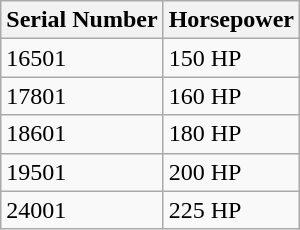<table class="wikitable">
<tr>
<th>Serial Number</th>
<th>Horsepower</th>
</tr>
<tr>
<td>16501</td>
<td>150 HP</td>
</tr>
<tr>
<td>17801</td>
<td>160 HP</td>
</tr>
<tr>
<td>18601</td>
<td>180 HP</td>
</tr>
<tr>
<td>19501</td>
<td>200 HP</td>
</tr>
<tr>
<td>24001</td>
<td>225 HP</td>
</tr>
</table>
